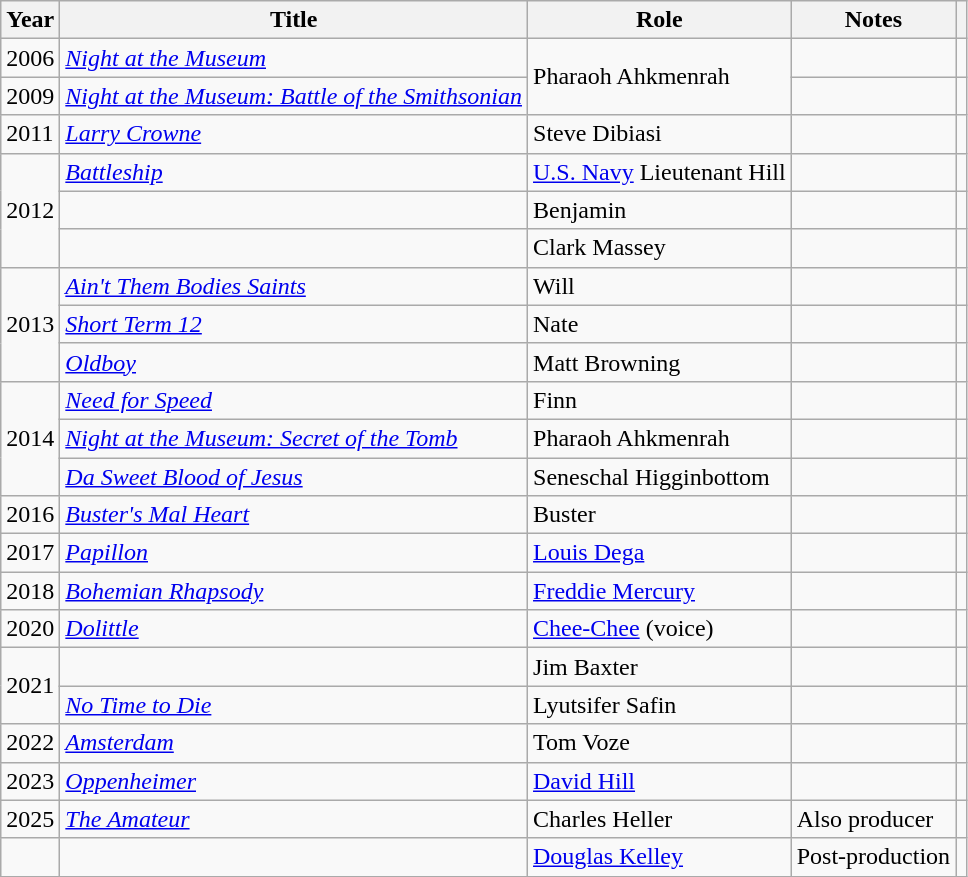<table class="wikitable sortable">
<tr>
<th>Year</th>
<th>Title</th>
<th>Role</th>
<th class="unsortable">Notes</th>
<th class="unsortable"></th>
</tr>
<tr>
<td>2006</td>
<td><em><a href='#'>Night at the Museum</a></em></td>
<td rowspan="2">Pharaoh Ahkmenrah</td>
<td></td>
<td></td>
</tr>
<tr>
<td>2009</td>
<td><em><a href='#'>Night at the Museum: Battle of the Smithsonian</a></em></td>
<td></td>
<td></td>
</tr>
<tr>
<td>2011</td>
<td><em><a href='#'>Larry Crowne</a></em></td>
<td>Steve Dibiasi</td>
<td></td>
<td></td>
</tr>
<tr>
<td rowspan="3">2012</td>
<td><em><a href='#'>Battleship</a></em></td>
<td><a href='#'>U.S. Navy</a> Lieutenant Hill</td>
<td></td>
<td></td>
</tr>
<tr>
<td><em></em></td>
<td>Benjamin</td>
<td></td>
<td></td>
</tr>
<tr>
<td><em></em></td>
<td>Clark Massey</td>
<td></td>
<td></td>
</tr>
<tr>
<td rowspan="3">2013</td>
<td><em><a href='#'>Ain't Them Bodies Saints</a></em></td>
<td>Will</td>
<td></td>
<td></td>
</tr>
<tr>
<td><em><a href='#'>Short Term 12</a></em></td>
<td>Nate</td>
<td></td>
<td></td>
</tr>
<tr>
<td><em><a href='#'>Oldboy</a></em></td>
<td>Matt Browning</td>
<td></td>
<td></td>
</tr>
<tr>
<td rowspan="3">2014</td>
<td><em><a href='#'>Need for Speed</a></em></td>
<td>Finn</td>
<td></td>
<td></td>
</tr>
<tr>
<td><em><a href='#'>Night at the Museum: Secret of the Tomb</a></em></td>
<td>Pharaoh Ahkmenrah</td>
<td></td>
<td></td>
</tr>
<tr>
<td><em><a href='#'>Da Sweet Blood of Jesus</a></em></td>
<td>Seneschal Higginbottom</td>
<td></td>
<td></td>
</tr>
<tr>
<td>2016</td>
<td><em><a href='#'>Buster's Mal Heart</a></em></td>
<td>Buster</td>
<td></td>
<td></td>
</tr>
<tr>
<td>2017</td>
<td><em><a href='#'>Papillon</a></em></td>
<td><a href='#'>Louis Dega</a></td>
<td></td>
<td></td>
</tr>
<tr>
<td>2018</td>
<td><em><a href='#'>Bohemian Rhapsody</a></em></td>
<td><a href='#'>Freddie Mercury</a></td>
<td></td>
<td></td>
</tr>
<tr>
<td>2020</td>
<td><em><a href='#'>Dolittle</a></em></td>
<td><a href='#'>Chee-Chee</a> (voice)</td>
<td></td>
<td></td>
</tr>
<tr>
<td rowspan=2>2021</td>
<td><em></em></td>
<td>Jim Baxter</td>
<td></td>
<td></td>
</tr>
<tr>
<td><em><a href='#'>No Time to Die</a></em></td>
<td>Lyutsifer Safin</td>
<td></td>
<td></td>
</tr>
<tr>
<td>2022</td>
<td><em><a href='#'>Amsterdam</a></em></td>
<td>Tom Voze</td>
<td></td>
<td></td>
</tr>
<tr>
<td>2023</td>
<td><em><a href='#'>Oppenheimer</a></em></td>
<td><a href='#'>David Hill</a></td>
<td></td>
<td></td>
</tr>
<tr>
<td>2025</td>
<td><em><a href='#'>The Amateur</a></em></td>
<td>Charles Heller</td>
<td>Also producer</td>
<td></td>
</tr>
<tr>
<td></td>
<td></td>
<td><a href='#'>Douglas Kelley</a></td>
<td>Post-production</td>
<td></td>
</tr>
</table>
